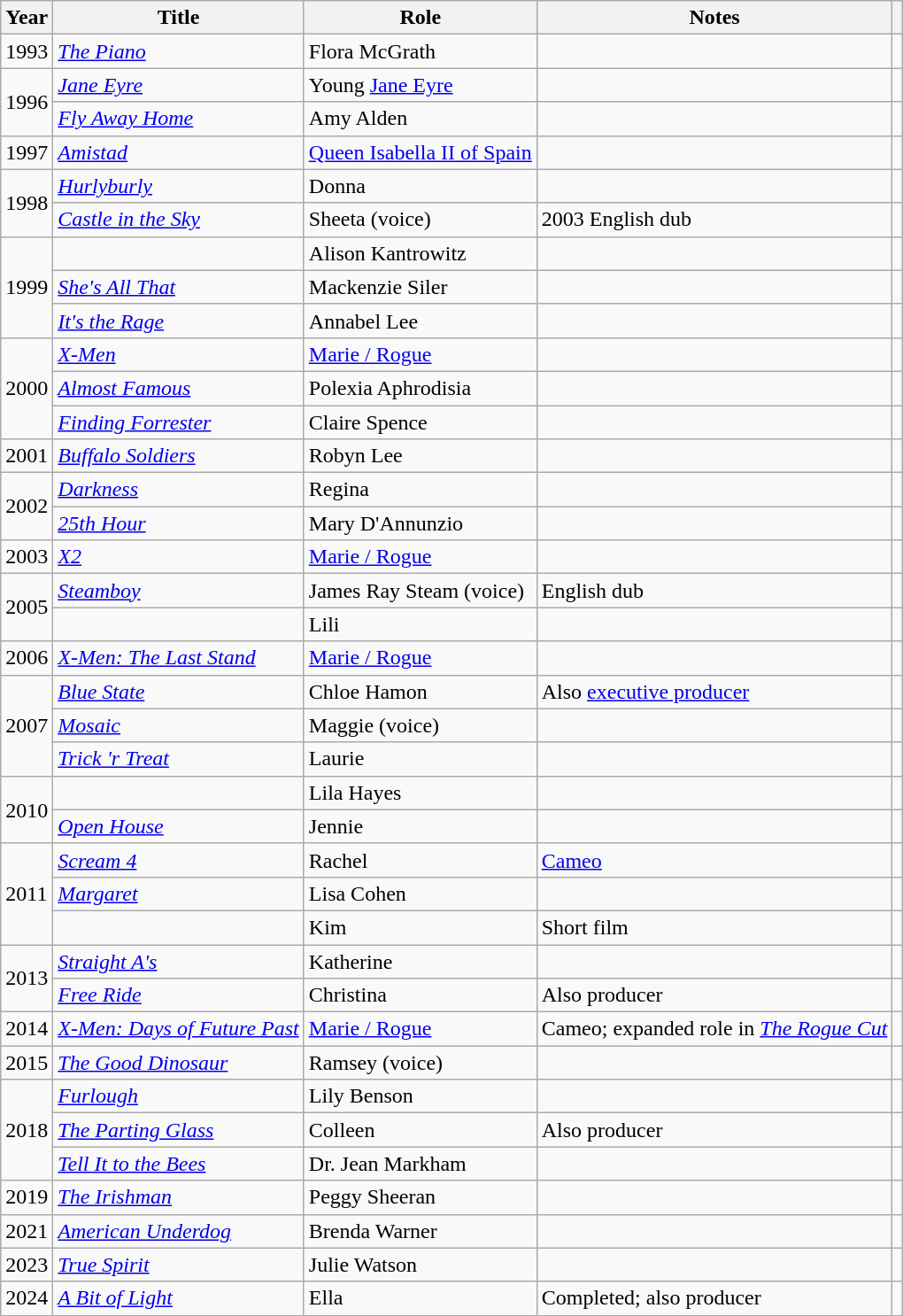<table class="wikitable sortable">
<tr>
<th>Year</th>
<th>Title</th>
<th>Role</th>
<th class="unsortable">Notes</th>
<th class="unsortable"></th>
</tr>
<tr>
<td>1993</td>
<td data-sort-value="Piano, The"><em><a href='#'>The Piano</a></em></td>
<td>Flora McGrath</td>
<td></td>
<td></td>
</tr>
<tr>
<td rowspan="2">1996</td>
<td><em><a href='#'>Jane Eyre</a></em></td>
<td>Young <a href='#'>Jane Eyre</a></td>
<td></td>
<td></td>
</tr>
<tr>
<td><em><a href='#'>Fly Away Home</a></em></td>
<td>Amy Alden</td>
<td></td>
<td></td>
</tr>
<tr>
<td>1997</td>
<td><em><a href='#'>Amistad</a></em></td>
<td><a href='#'>Queen Isabella II of Spain</a></td>
<td></td>
<td></td>
</tr>
<tr>
<td rowspan="2">1998</td>
<td><em><a href='#'>Hurlyburly</a></em></td>
<td>Donna</td>
<td></td>
<td></td>
</tr>
<tr>
<td><em><a href='#'>Castle in the Sky</a></em></td>
<td>Sheeta (voice)</td>
<td>2003 English dub</td>
<td></td>
</tr>
<tr>
<td rowspan="3">1999</td>
<td><em></em></td>
<td>Alison Kantrowitz</td>
<td></td>
<td></td>
</tr>
<tr>
<td><em><a href='#'>She's All That</a></em></td>
<td>Mackenzie Siler</td>
<td></td>
<td></td>
</tr>
<tr>
<td><em><a href='#'>It's the Rage</a></em></td>
<td>Annabel Lee</td>
<td></td>
<td></td>
</tr>
<tr>
<td rowspan="3">2000</td>
<td><em><a href='#'>X-Men</a></em></td>
<td><a href='#'>Marie / Rogue</a></td>
<td></td>
<td></td>
</tr>
<tr>
<td><em><a href='#'>Almost Famous</a></em></td>
<td>Polexia Aphrodisia</td>
<td></td>
<td></td>
</tr>
<tr>
<td><em><a href='#'>Finding Forrester</a></em></td>
<td>Claire Spence</td>
<td></td>
<td></td>
</tr>
<tr>
<td>2001</td>
<td><em><a href='#'>Buffalo Soldiers</a></em></td>
<td>Robyn Lee</td>
<td></td>
<td></td>
</tr>
<tr>
<td rowspan="2">2002</td>
<td><em><a href='#'>Darkness</a></em></td>
<td>Regina</td>
<td></td>
<td></td>
</tr>
<tr>
<td><em><a href='#'>25th Hour</a></em></td>
<td>Mary D'Annunzio</td>
<td></td>
<td></td>
</tr>
<tr>
<td>2003</td>
<td><em><a href='#'>X2</a></em></td>
<td><a href='#'>Marie / Rogue</a></td>
<td></td>
<td></td>
</tr>
<tr>
<td rowspan="2">2005</td>
<td><em><a href='#'>Steamboy</a></em></td>
<td>James Ray Steam (voice)</td>
<td>English dub</td>
<td></td>
</tr>
<tr>
<td><em></em></td>
<td>Lili</td>
<td></td>
<td></td>
</tr>
<tr>
<td>2006</td>
<td><em><a href='#'>X-Men: The Last Stand</a></em></td>
<td><a href='#'>Marie / Rogue</a></td>
<td></td>
<td></td>
</tr>
<tr>
<td rowspan="3">2007</td>
<td><em><a href='#'>Blue State</a></em></td>
<td>Chloe Hamon</td>
<td>Also <a href='#'>executive producer</a></td>
<td></td>
</tr>
<tr>
<td><em><a href='#'>Mosaic</a></em></td>
<td>Maggie (voice)</td>
<td></td>
<td></td>
</tr>
<tr>
<td><em><a href='#'>Trick 'r Treat</a></em></td>
<td>Laurie</td>
<td></td>
<td></td>
</tr>
<tr>
<td rowspan="2">2010</td>
<td><em></em></td>
<td>Lila Hayes</td>
<td></td>
<td></td>
</tr>
<tr>
<td><em><a href='#'>Open House</a></em></td>
<td>Jennie</td>
<td></td>
<td></td>
</tr>
<tr>
<td rowspan="3">2011</td>
<td><em><a href='#'>Scream 4</a></em></td>
<td>Rachel</td>
<td><a href='#'>Cameo</a></td>
<td></td>
</tr>
<tr>
<td><em><a href='#'>Margaret</a></em></td>
<td>Lisa Cohen</td>
<td></td>
<td></td>
</tr>
<tr>
<td><em></em></td>
<td>Kim</td>
<td>Short film</td>
<td></td>
</tr>
<tr>
<td rowspan="2">2013</td>
<td><em><a href='#'>Straight A's</a></em></td>
<td>Katherine</td>
<td></td>
<td></td>
</tr>
<tr>
<td><em><a href='#'>Free Ride</a></em></td>
<td>Christina</td>
<td>Also producer</td>
<td></td>
</tr>
<tr>
<td>2014</td>
<td><em><a href='#'>X-Men: Days of Future Past</a></em></td>
<td><a href='#'>Marie / Rogue</a></td>
<td>Cameo; expanded role in <em><a href='#'>The Rogue Cut</a></em></td>
<td></td>
</tr>
<tr>
<td>2015</td>
<td data-sort-value="Good Dinosaur, The"><em><a href='#'>The Good Dinosaur</a></em></td>
<td>Ramsey (voice)</td>
<td></td>
<td></td>
</tr>
<tr>
<td rowspan="3">2018</td>
<td><em><a href='#'>Furlough</a></em></td>
<td>Lily Benson</td>
<td></td>
<td></td>
</tr>
<tr>
<td data-sort-value="Parting Glass, The"><em><a href='#'>The Parting Glass</a></em></td>
<td>Colleen</td>
<td>Also producer</td>
<td></td>
</tr>
<tr>
<td><em><a href='#'>Tell It to the Bees</a></em></td>
<td>Dr. Jean Markham</td>
<td></td>
<td></td>
</tr>
<tr>
<td>2019</td>
<td data-sort-value="Irishman, The"><em><a href='#'>The Irishman</a></em></td>
<td>Peggy Sheeran</td>
<td></td>
<td></td>
</tr>
<tr>
<td>2021</td>
<td><em><a href='#'>American Underdog</a></em></td>
<td>Brenda Warner</td>
<td></td>
<td></td>
</tr>
<tr>
<td>2023</td>
<td><em><a href='#'>True Spirit</a></em></td>
<td>Julie Watson</td>
<td></td>
<td></td>
</tr>
<tr>
<td>2024</td>
<td data-sort-value="Bit of Light, A"><em><a href='#'>A Bit of Light</a></em></td>
<td>Ella</td>
<td>Completed; also producer</td>
<td></td>
</tr>
</table>
